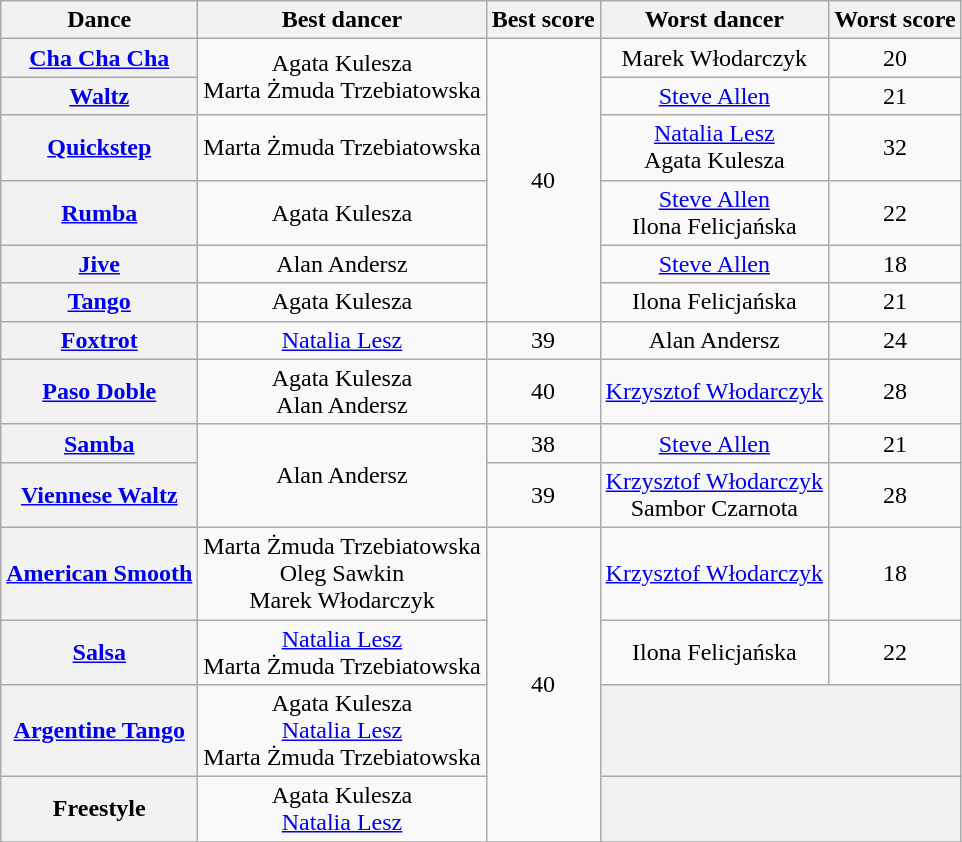<table class="wikitable sortable" style="text-align:center;">
<tr>
<th>Dance</th>
<th class="sortable">Best dancer</th>
<th>Best score</th>
<th class="sortable">Worst dancer</th>
<th>Worst score</th>
</tr>
<tr>
<th><a href='#'>Cha Cha Cha</a></th>
<td rowspan="2">Agata Kulesza<br>Marta Żmuda Trzebiatowska</td>
<td rowspan="6">40</td>
<td>Marek Włodarczyk</td>
<td>20</td>
</tr>
<tr>
<th><a href='#'>Waltz</a></th>
<td><a href='#'>Steve Allen</a></td>
<td>21</td>
</tr>
<tr>
<th><a href='#'>Quickstep</a></th>
<td>Marta Żmuda Trzebiatowska</td>
<td><a href='#'>Natalia Lesz</a><br>Agata Kulesza</td>
<td>32</td>
</tr>
<tr>
<th><a href='#'>Rumba</a></th>
<td>Agata Kulesza</td>
<td><a href='#'>Steve Allen</a><br>Ilona Felicjańska</td>
<td>22</td>
</tr>
<tr>
<th><a href='#'>Jive</a></th>
<td>Alan Andersz</td>
<td><a href='#'>Steve Allen</a></td>
<td>18</td>
</tr>
<tr>
<th><a href='#'>Tango</a></th>
<td>Agata Kulesza</td>
<td>Ilona Felicjańska</td>
<td>21</td>
</tr>
<tr>
<th><a href='#'>Foxtrot</a></th>
<td><a href='#'>Natalia Lesz</a></td>
<td>39</td>
<td>Alan Andersz</td>
<td>24</td>
</tr>
<tr>
<th><a href='#'>Paso Doble</a></th>
<td>Agata Kulesza<br>Alan Andersz</td>
<td>40</td>
<td><a href='#'>Krzysztof Włodarczyk</a></td>
<td>28</td>
</tr>
<tr>
<th><a href='#'>Samba</a></th>
<td rowspan="2">Alan Andersz</td>
<td>38</td>
<td><a href='#'>Steve Allen</a></td>
<td>21</td>
</tr>
<tr>
<th><a href='#'>Viennese Waltz</a></th>
<td>39</td>
<td><a href='#'>Krzysztof Włodarczyk</a><br>Sambor Czarnota</td>
<td>28</td>
</tr>
<tr>
<th><a href='#'>American Smooth</a></th>
<td>Marta Żmuda Trzebiatowska<br>Oleg Sawkin<br>Marek Włodarczyk</td>
<td rowspan="4">40</td>
<td><a href='#'>Krzysztof Włodarczyk</a></td>
<td>18</td>
</tr>
<tr>
<th><a href='#'>Salsa</a></th>
<td><a href='#'>Natalia Lesz</a><br>Marta Żmuda Trzebiatowska</td>
<td>Ilona Felicjańska</td>
<td>22</td>
</tr>
<tr>
<th><a href='#'>Argentine Tango</a></th>
<td>Agata Kulesza<br><a href='#'>Natalia Lesz</a><br>Marta Żmuda Trzebiatowska</td>
<th colspan="2"></th>
</tr>
<tr>
<th>Freestyle</th>
<td>Agata Kulesza<br><a href='#'>Natalia Lesz</a></td>
<th colspan="2"></th>
</tr>
<tr>
</tr>
</table>
